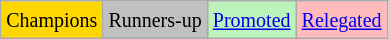<table class="wikitable">
<tr>
<td bgcolor=gold><small>Champions</small></td>
<td bgcolor=silver><small>Runners-up</small></td>
<td bgcolor=#bbf3bb><small><a href='#'>Promoted</a></small></td>
<td bgcolor=#ffbbbb><small><a href='#'>Relegated</a></small></td>
</tr>
</table>
